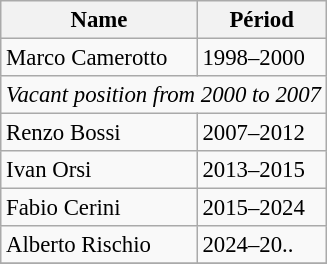<table class="wikitable" style="text-align:left;font-size:95%;" cellpadding="0">
<tr>
<th>Name</th>
<th>Périod</th>
</tr>
<tr>
<td> Marco Camerotto</td>
<td>1998–2000</td>
</tr>
<tr>
<td align="center" colspan=2><em>Vacant position from 2000 to 2007</em></td>
</tr>
<tr>
<td> Renzo Bossi</td>
<td>2007–2012</td>
</tr>
<tr>
<td> Ivan Orsi</td>
<td>2013–2015</td>
</tr>
<tr>
<td> Fabio Cerini</td>
<td>2015–2024</td>
</tr>
<tr>
<td> Alberto Rischio</td>
<td>2024–20..</td>
</tr>
<tr>
</tr>
</table>
